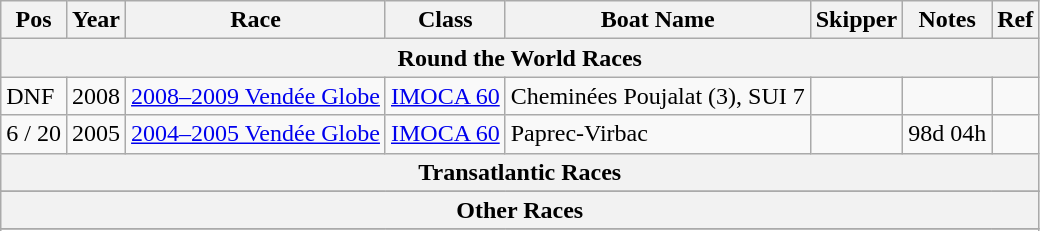<table class="wikitable sortable">
<tr>
<th>Pos</th>
<th>Year</th>
<th>Race</th>
<th>Class</th>
<th>Boat Name</th>
<th>Skipper</th>
<th>Notes</th>
<th>Ref</th>
</tr>
<tr>
<th colspan = 8><strong>Round the World Races</strong></th>
</tr>
<tr>
<td>DNF</td>
<td>2008</td>
<td><a href='#'>2008–2009 Vendée Globe</a></td>
<td><a href='#'>IMOCA 60</a></td>
<td>Cheminées Poujalat (3), SUI 7</td>
<td></td>
<td></td>
<td></td>
</tr>
<tr>
<td>6 / 20</td>
<td>2005</td>
<td><a href='#'>2004–2005 Vendée Globe</a></td>
<td><a href='#'>IMOCA 60</a></td>
<td>Paprec-Virbac</td>
<td></td>
<td>98d 04h</td>
<td></td>
</tr>
<tr>
<th colspan = 8><strong>Transatlantic Races</strong></th>
</tr>
<tr>
</tr>
<tr>
<th colspan = 8><strong>Other Races</strong></th>
</tr>
<tr>
</tr>
<tr>
</tr>
</table>
